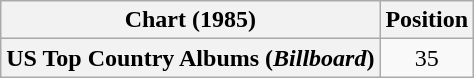<table class="wikitable plainrowheaders" style="text-align:center">
<tr>
<th scope="col">Chart (1985)</th>
<th scope="col">Position</th>
</tr>
<tr>
<th scope="row">US Top Country Albums (<em>Billboard</em>)</th>
<td>35</td>
</tr>
</table>
